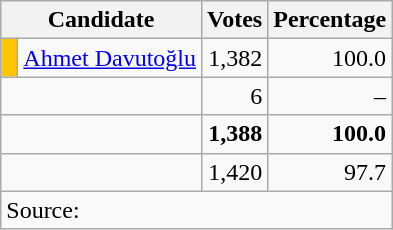<table class=wikitable style=text-align:right>
<tr>
<th scope="col", colspan="2">Candidate</th>
<th>Votes</th>
<th>Percentage</th>
</tr>
<tr>
<td style="background:#fdc400; width:4px; text-align:center;"></td>
<td align=left><a href='#'>Ahmet Davutoğlu</a></td>
<td>1,382</td>
<td>100.0</td>
</tr>
<tr>
<td scope="col", colspan="2"></td>
<td>6</td>
<td>–</td>
</tr>
<tr>
<td scope="col", colspan="2"></td>
<td><strong>1,388</strong></td>
<td><strong>100.0</strong></td>
</tr>
<tr>
<td scope="col", colspan="2"></td>
<td>1,420</td>
<td>97.7</td>
</tr>
<tr>
<td align=left colspan=4>Source: </td>
</tr>
</table>
